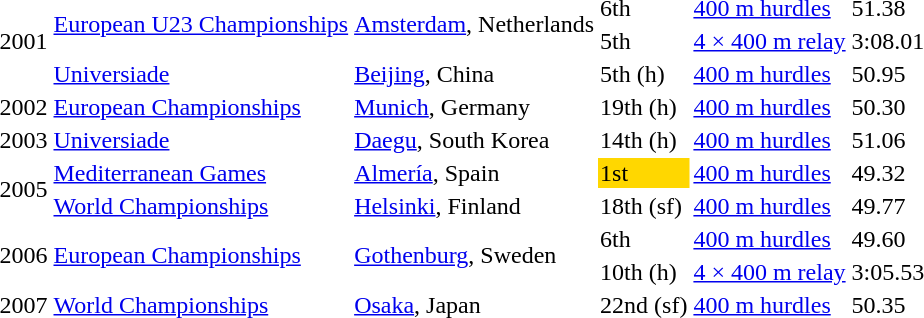<table>
<tr>
<td rowspan=3>2001</td>
<td rowspan=2><a href='#'>European U23 Championships</a></td>
<td rowspan=2><a href='#'>Amsterdam</a>, Netherlands</td>
<td data-sort-value="6">6th</td>
<td><a href='#'>400 m hurdles</a></td>
<td data-sort-value="051.38">51.38</td>
</tr>
<tr>
<td data-sort-value="5">5th</td>
<td><a href='#'>4 × 400 m relay</a></td>
<td data-sort-value="308.01">3:08.01</td>
</tr>
<tr>
<td><a href='#'>Universiade</a></td>
<td><a href='#'>Beijing</a>, China</td>
<td data-sort-value="5">5th (h)</td>
<td><a href='#'>400 m hurdles</a></td>
<td data-sort-value="050.95">50.95</td>
</tr>
<tr>
<td>2002</td>
<td><a href='#'>European Championships</a></td>
<td><a href='#'>Munich</a>, Germany</td>
<td data-sort-value="19">19th (h)</td>
<td><a href='#'>400 m hurdles</a></td>
<td data-sort-value="050.30">50.30</td>
</tr>
<tr>
<td>2003</td>
<td><a href='#'>Universiade</a></td>
<td><a href='#'>Daegu</a>, South Korea</td>
<td data-sort-value="14">14th (h)</td>
<td><a href='#'>400 m hurdles</a></td>
<td data-sort-value="051.06">51.06</td>
</tr>
<tr>
<td rowspan=2>2005</td>
<td><a href='#'>Mediterranean Games</a></td>
<td><a href='#'>Almería</a>, Spain</td>
<td bgcolor="gold" data-sort-value="1">1st</td>
<td><a href='#'>400 m hurdles</a></td>
<td data-sort-value="049.32">49.32</td>
</tr>
<tr>
<td><a href='#'>World Championships</a></td>
<td><a href='#'>Helsinki</a>, Finland</td>
<td data-sort-value="18">18th (sf)</td>
<td><a href='#'>400 m hurdles</a></td>
<td data-sort-value="049.77">49.77</td>
</tr>
<tr>
<td rowspan=2>2006</td>
<td rowspan=2><a href='#'>European Championships</a></td>
<td rowspan=2><a href='#'>Gothenburg</a>, Sweden</td>
<td data-sort-value="6">6th</td>
<td><a href='#'>400 m hurdles</a></td>
<td data-sort-value="049.60">49.60</td>
</tr>
<tr>
<td data-sort-value="10">10th (h)</td>
<td><a href='#'>4 × 400 m relay</a></td>
<td data-sort-value="305.53">3:05.53</td>
</tr>
<tr>
<td>2007</td>
<td><a href='#'>World Championships</a></td>
<td><a href='#'>Osaka</a>, Japan</td>
<td data-sort-value="22">22nd (sf)</td>
<td><a href='#'>400 m hurdles</a></td>
<td data-sort-value="050.35">50.35</td>
</tr>
</table>
